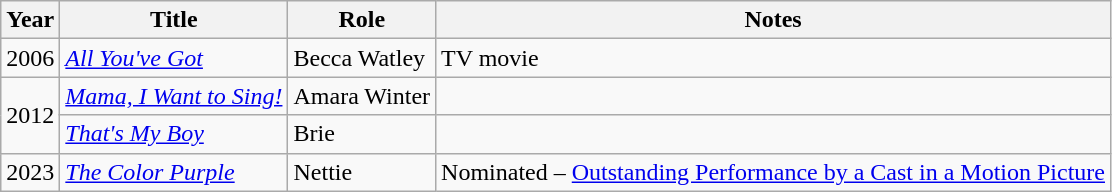<table class="wikitable sortable">
<tr>
<th>Year</th>
<th>Title</th>
<th>Role</th>
<th>Notes</th>
</tr>
<tr>
<td>2006</td>
<td><em><a href='#'>All You've Got</a></em></td>
<td>Becca Watley</td>
<td>TV movie</td>
</tr>
<tr>
<td rowspan="2">2012</td>
<td><em><a href='#'>Mama, I Want to Sing!</a></em></td>
<td>Amara Winter</td>
<td></td>
</tr>
<tr>
<td><em><a href='#'>That's My Boy</a></em></td>
<td>Brie</td>
<td></td>
</tr>
<tr>
<td>2023</td>
<td><em><a href='#'>The Color Purple</a></em></td>
<td>Nettie</td>
<td>Nominated – <a href='#'>Outstanding Performance by a Cast in a Motion Picture</a></td>
</tr>
</table>
